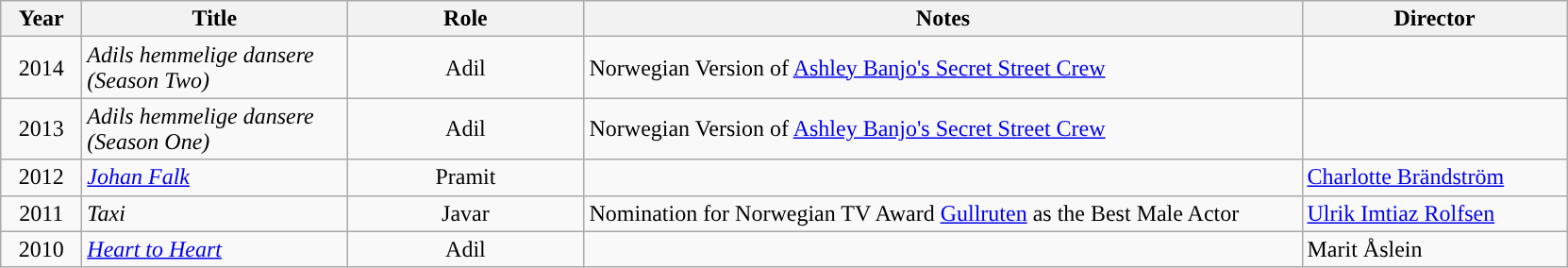<table class="wikitable">
<tr>
<th style="width:50px;">Year</th>
<th style="width:180px;">Title</th>
<th style="width:160px;">Role</th>
<th style="width:500px;">Notes</th>
<th style="width:180px;">Director</th>
</tr>
<tr>
<td align="center">2014</td>
<td><em>Adils hemmelige dansere (Season Two)</em> </td>
<td align="center">Adil</td>
<td>Norwegian Version of <a href='#'>Ashley Banjo's Secret Street Crew</a></td>
<td></td>
</tr>
<tr>
<td align="center">2013</td>
<td><em>Adils hemmelige dansere (Season One)</em> </td>
<td align="center">Adil</td>
<td>Norwegian Version of <a href='#'>Ashley Banjo's Secret Street Crew</a></td>
<td></td>
</tr>
<tr>
<td align="center">2012</td>
<td><em><a href='#'>Johan Falk</a></em></td>
<td align="center">Pramit</td>
<td></td>
<td><a href='#'>Charlotte Brändström</a></td>
</tr>
<tr>
<td align="center">2011</td>
<td><em>Taxi</em></td>
<td align="center">Javar</td>
<td>Nomination for Norwegian TV Award <a href='#'>Gullruten</a> as the Best Male Actor </td>
<td><a href='#'>Ulrik Imtiaz Rolfsen</a></td>
</tr>
<tr>
<td align="center">2010</td>
<td><em><a href='#'>Heart to Heart</a></em></td>
<td align="center">Adil</td>
<td></td>
<td>Marit Åslein</td>
</tr>
</table>
